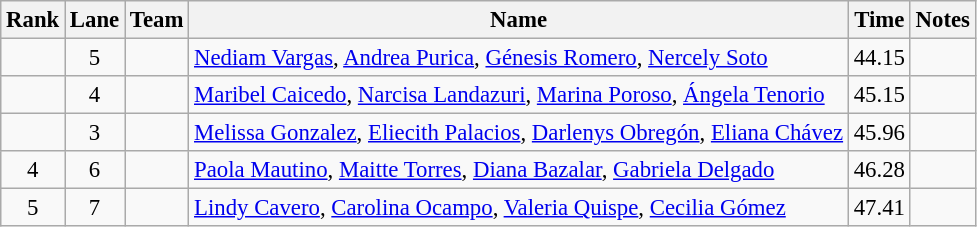<table class="wikitable sortable" style="text-align:center;font-size:95%">
<tr>
<th>Rank</th>
<th>Lane</th>
<th>Team</th>
<th>Name</th>
<th>Time</th>
<th>Notes</th>
</tr>
<tr>
<td></td>
<td>5</td>
<td align=left></td>
<td align=left><a href='#'>Nediam Vargas</a>, <a href='#'>Andrea Purica</a>, <a href='#'>Génesis Romero</a>, <a href='#'>Nercely Soto</a></td>
<td>44.15</td>
<td></td>
</tr>
<tr>
<td></td>
<td>4</td>
<td align=left></td>
<td align=left><a href='#'>Maribel Caicedo</a>, <a href='#'>Narcisa Landazuri</a>, <a href='#'>Marina Poroso</a>, <a href='#'>Ángela Tenorio</a></td>
<td>45.15</td>
<td></td>
</tr>
<tr>
<td></td>
<td>3</td>
<td align=left></td>
<td align=left><a href='#'>Melissa Gonzalez</a>, <a href='#'>Eliecith Palacios</a>, <a href='#'>Darlenys Obregón</a>, <a href='#'>Eliana Chávez</a></td>
<td>45.96</td>
<td></td>
</tr>
<tr>
<td>4</td>
<td>6</td>
<td align=left></td>
<td align=left><a href='#'>Paola Mautino</a>, <a href='#'>Maitte Torres</a>, <a href='#'>Diana Bazalar</a>, <a href='#'>Gabriela Delgado</a></td>
<td>46.28</td>
<td></td>
</tr>
<tr>
<td>5</td>
<td>7</td>
<td align=left></td>
<td align=left><a href='#'>Lindy Cavero</a>, <a href='#'>Carolina Ocampo</a>, <a href='#'>Valeria Quispe</a>, <a href='#'>Cecilia Gómez</a></td>
<td>47.41</td>
<td></td>
</tr>
</table>
